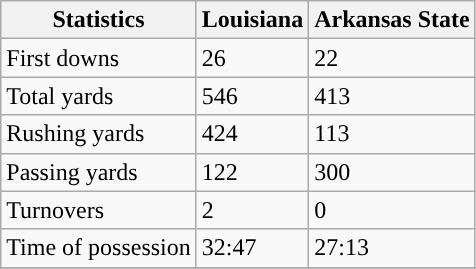<table class="wikitable">
<tr>
<th>Statistics</th>
<th>Louisiana</th>
<th>Arkansas State</th>
</tr>
<tr>
<td>First downs</td>
<td>26</td>
<td>22</td>
</tr>
<tr>
<td>Total yards</td>
<td>546</td>
<td>413</td>
</tr>
<tr>
<td>Rushing yards</td>
<td>424</td>
<td>113</td>
</tr>
<tr>
<td>Passing yards</td>
<td>122</td>
<td>300</td>
</tr>
<tr>
<td>Turnovers</td>
<td>2</td>
<td>0</td>
</tr>
<tr>
<td>Time of possession</td>
<td>32:47</td>
<td>27:13</td>
</tr>
<tr>
</tr>
</table>
